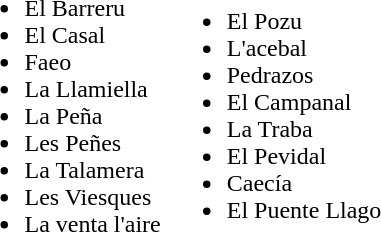<table border=0>
<tr>
<td><br><ul><li>El Barreru</li><li>El Casal</li><li>Faeo</li><li>La Llamiella</li><li>La Peña</li><li>Les Peñes</li><li>La Talamera</li><li>Les Viesques</li><li>La venta l'aire</li></ul></td>
<td><br><ul><li>El Pozu</li><li>L'acebal</li><li>Pedrazos</li><li>El Campanal</li><li>La Traba</li><li>El Pevidal</li><li>Caecía</li><li>El Puente Llago</li></ul></td>
</tr>
</table>
